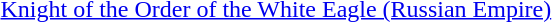<table>
<tr>
<td rowspan=2 style="width:60px; vertical-align:top;"></td>
<td><a href='#'>Knight of the Order of the White Eagle (Russian Empire)</a></td>
</tr>
<tr>
<td></td>
</tr>
</table>
